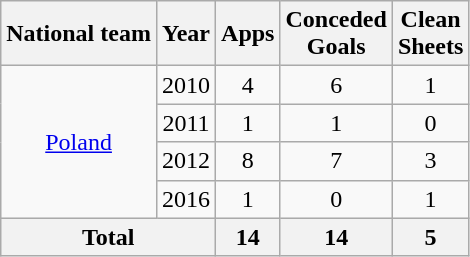<table class="wikitable" style="text-align:center">
<tr>
<th>National team</th>
<th>Year</th>
<th>Apps</th>
<th>Conceded<br>Goals</th>
<th>Clean<br>Sheets</th>
</tr>
<tr>
<td rowspan="4" style="vertical-align:center;"><a href='#'>Poland</a></td>
<td>2010</td>
<td>4</td>
<td>6</td>
<td>1</td>
</tr>
<tr>
<td>2011</td>
<td>1</td>
<td>1</td>
<td>0</td>
</tr>
<tr>
<td>2012</td>
<td>8</td>
<td>7</td>
<td>3</td>
</tr>
<tr>
<td>2016</td>
<td>1</td>
<td>0</td>
<td>1</td>
</tr>
<tr>
<th colspan="2">Total</th>
<th>14</th>
<th>14</th>
<th>5</th>
</tr>
</table>
